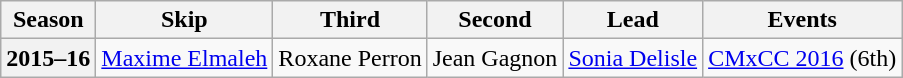<table class="wikitable">
<tr>
<th scope="col">Season</th>
<th scope="col">Skip</th>
<th scope="col">Third</th>
<th scope="col">Second</th>
<th scope="col">Lead</th>
<th scope="col">Events</th>
</tr>
<tr>
<th scope="row">2015–16</th>
<td><a href='#'>Maxime Elmaleh</a></td>
<td>Roxane Perron</td>
<td>Jean Gagnon</td>
<td><a href='#'>Sonia Delisle</a></td>
<td><a href='#'>CMxCC 2016</a> (6th)</td>
</tr>
</table>
